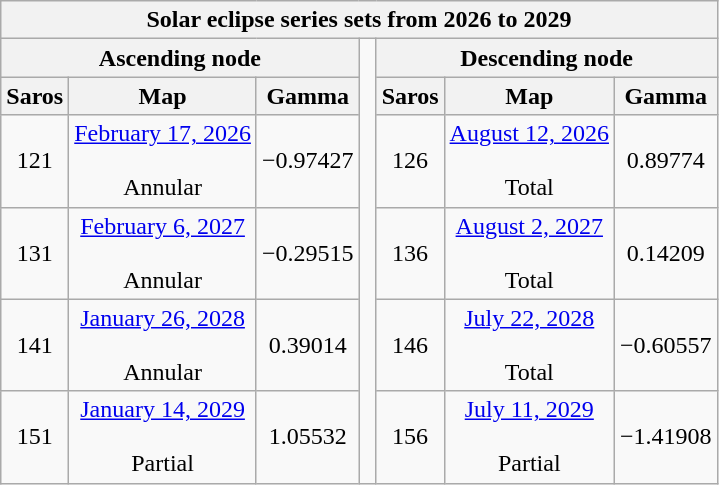<table class="wikitable">
<tr>
<th class="nowrap" colspan="7">Solar eclipse series sets from 2026 to 2029</th>
</tr>
<tr>
<th scope="col" colspan="3">Ascending node</th>
<td rowspan="6"> </td>
<th scope="col" colspan="3">Descending node</th>
</tr>
<tr style="text-align: center;">
<th scope="col">Saros</th>
<th scope="col">Map</th>
<th scope="col">Gamma</th>
<th scope="col">Saros</th>
<th scope="col">Map</th>
<th scope="col">Gamma</th>
</tr>
<tr style="text-align: center;">
<td>121</td>
<td><a href='#'>February 17, 2026</a><br><br>Annular</td>
<td>−0.97427</td>
<td>126</td>
<td><a href='#'>August 12, 2026</a><br><br>Total</td>
<td>0.89774</td>
</tr>
<tr style="text-align: center;">
<td>131</td>
<td><a href='#'>February 6, 2027</a><br><br>Annular</td>
<td>−0.29515</td>
<td>136</td>
<td><a href='#'>August 2, 2027</a><br><br>Total</td>
<td>0.14209</td>
</tr>
<tr style="text-align: center;">
<td>141</td>
<td><a href='#'>January 26, 2028</a><br><br>Annular</td>
<td>0.39014</td>
<td>146</td>
<td><a href='#'>July 22, 2028</a><br><br>Total</td>
<td>−0.60557</td>
</tr>
<tr style="text-align: center;">
<td>151</td>
<td><a href='#'>January 14, 2029</a><br><br>Partial</td>
<td>1.05532</td>
<td>156</td>
<td><a href='#'>July 11, 2029</a><br><br>Partial</td>
<td>−1.41908</td>
</tr>
</table>
